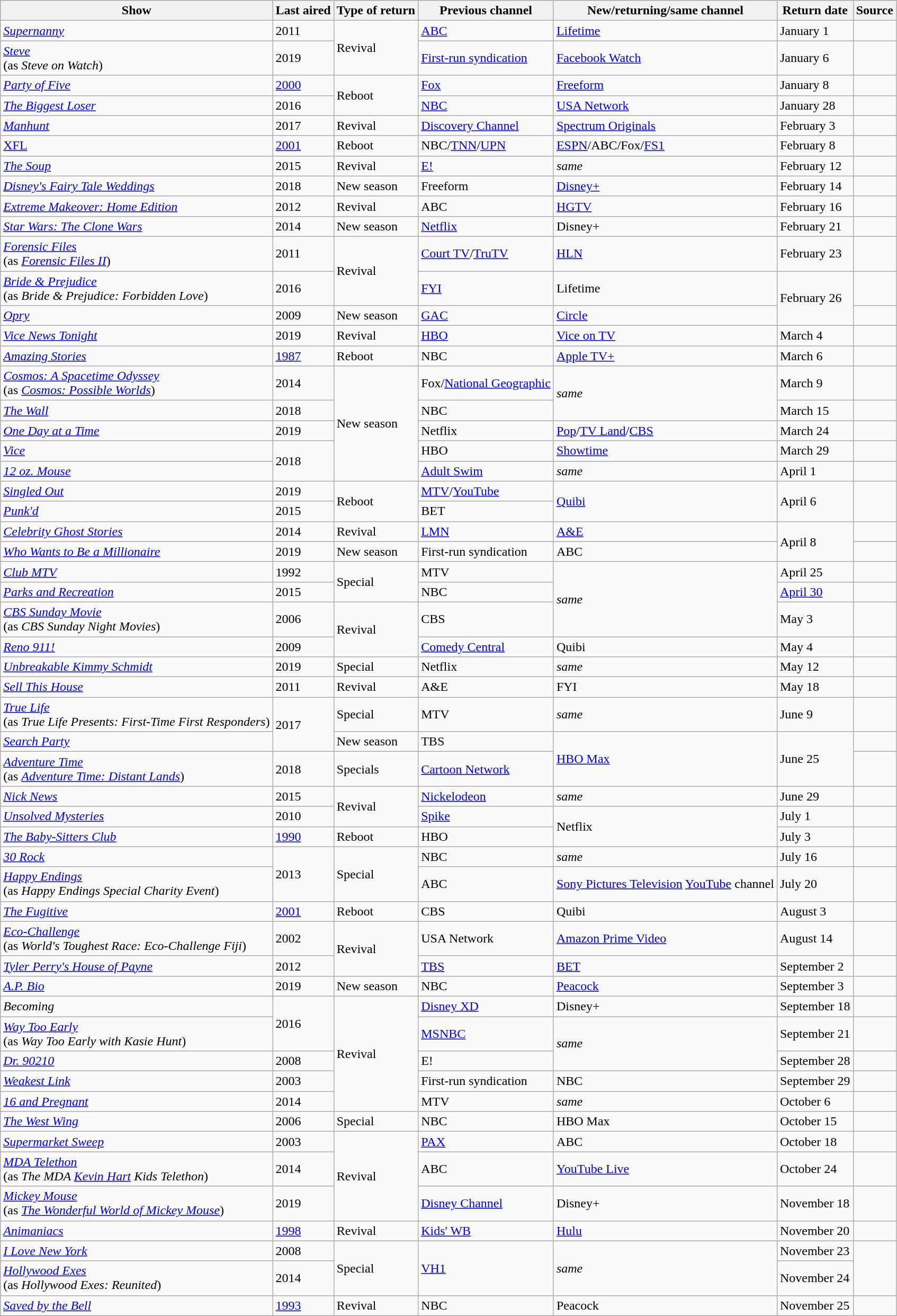<table class="wikitable sortable">
<tr>
<th>Show</th>
<th>Last aired</th>
<th>Type of return</th>
<th>Previous channel</th>
<th>New/returning/same channel</th>
<th>Return date</th>
<th>Source</th>
</tr>
<tr>
<td><em><a href='#'>Supernanny</a></em></td>
<td>2011</td>
<td rowspan=2>Revival</td>
<td><a href='#'>ABC</a></td>
<td><a href='#'>Lifetime</a></td>
<td>January 1</td>
<td></td>
</tr>
<tr>
<td><em><a href='#'>Steve</a></em><br>(as <em>Steve on Watch</em>)</td>
<td>2019</td>
<td><a href='#'>First-run syndication</a></td>
<td><a href='#'>Facebook Watch</a></td>
<td>January 6</td>
<td></td>
</tr>
<tr>
<td><em><a href='#'>Party of Five</a></em></td>
<td><a href='#'>2000</a></td>
<td rowspan=2>Reboot</td>
<td><a href='#'>Fox</a></td>
<td><a href='#'>Freeform</a></td>
<td>January 8</td>
<td></td>
</tr>
<tr>
<td><em><a href='#'>The Biggest Loser</a></em></td>
<td>2016</td>
<td><a href='#'>NBC</a></td>
<td><a href='#'>USA Network</a></td>
<td>January 28</td>
<td></td>
</tr>
<tr>
<td><em><a href='#'>Manhunt</a></em></td>
<td>2017</td>
<td>Revival</td>
<td><a href='#'>Discovery Channel</a></td>
<td><a href='#'>Spectrum Originals</a></td>
<td>February 3</td>
<td></td>
</tr>
<tr>
<td><a href='#'>XFL</a></td>
<td><a href='#'>2001</a></td>
<td>Reboot</td>
<td>NBC/<a href='#'>TNN</a>/<a href='#'>UPN</a></td>
<td><a href='#'>ESPN</a>/ABC/Fox/<a href='#'>FS1</a></td>
<td>February 8</td>
<td></td>
</tr>
<tr>
<td><em><a href='#'>The Soup</a></em></td>
<td>2015</td>
<td>Revival</td>
<td><a href='#'>E!</a></td>
<td><em>same</em></td>
<td>February 12</td>
<td></td>
</tr>
<tr>
<td><em><a href='#'>Disney's Fairy Tale Weddings</a></em></td>
<td>2018</td>
<td>New season</td>
<td>Freeform</td>
<td><a href='#'>Disney+</a></td>
<td>February 14</td>
<td></td>
</tr>
<tr>
<td><em><a href='#'>Extreme Makeover: Home Edition</a></em></td>
<td>2012</td>
<td>Revival</td>
<td>ABC</td>
<td><a href='#'>HGTV</a></td>
<td>February 16</td>
<td></td>
</tr>
<tr>
<td><em><a href='#'>Star Wars: The Clone Wars</a></em></td>
<td>2014</td>
<td>New season</td>
<td><a href='#'>Netflix</a></td>
<td>Disney+</td>
<td>February 21</td>
<td></td>
</tr>
<tr>
<td><em><a href='#'>Forensic Files</a></em><br>(as <em><a href='#'>Forensic Files II</a></em>)</td>
<td>2011</td>
<td rowspan=2>Revival</td>
<td><a href='#'>Court TV</a>/<a href='#'>TruTV</a></td>
<td><a href='#'>HLN</a></td>
<td>February 23</td>
<td></td>
</tr>
<tr>
<td><em><a href='#'>Bride & Prejudice</a></em><br>(as <em>Bride & Prejudice: Forbidden Love</em>)</td>
<td>2016</td>
<td><a href='#'>FYI</a></td>
<td>Lifetime</td>
<td rowspan=2>February 26</td>
<td></td>
</tr>
<tr>
<td><em><a href='#'>Opry</a></em></td>
<td>2009</td>
<td>New season</td>
<td><a href='#'>GAC</a></td>
<td><a href='#'>Circle</a></td>
<td></td>
</tr>
<tr>
<td><em><a href='#'>Vice News Tonight</a></em></td>
<td>2019</td>
<td>Revival</td>
<td><a href='#'>HBO</a></td>
<td><a href='#'>Vice on TV</a></td>
<td>March 4</td>
<td></td>
</tr>
<tr>
<td><em><a href='#'>Amazing Stories</a></em></td>
<td><a href='#'>1987</a></td>
<td>Reboot</td>
<td>NBC</td>
<td><a href='#'>Apple TV+</a></td>
<td>March 6</td>
<td></td>
</tr>
<tr>
<td><em><a href='#'>Cosmos: A Spacetime Odyssey</a></em><br>(as <em><a href='#'>Cosmos: Possible Worlds</a></em>)</td>
<td>2014</td>
<td rowspan=5>New season</td>
<td>Fox/<a href='#'>National Geographic</a></td>
<td rowspan="2"><em>same</em></td>
<td>March 9</td>
<td></td>
</tr>
<tr>
<td><em><a href='#'>The Wall</a></em></td>
<td>2018</td>
<td>NBC</td>
<td>March 15</td>
<td></td>
</tr>
<tr>
<td><em><a href='#'>One Day at a Time</a></em></td>
<td>2019</td>
<td>Netflix</td>
<td><a href='#'>Pop</a>/<a href='#'>TV Land</a>/<a href='#'>CBS</a></td>
<td>March 24</td>
<td></td>
</tr>
<tr>
<td><em><a href='#'>Vice</a></em></td>
<td rowspan=2>2018</td>
<td>HBO</td>
<td><a href='#'>Showtime</a></td>
<td>March 29</td>
<td></td>
</tr>
<tr>
<td><em><a href='#'>12 oz. Mouse</a></em></td>
<td><a href='#'>Adult Swim</a></td>
<td><em>same</em></td>
<td>April 1</td>
<td></td>
</tr>
<tr>
<td><em><a href='#'>Singled Out</a></em></td>
<td>2019</td>
<td rowspan=2>Reboot</td>
<td><a href='#'>MTV</a>/<a href='#'>YouTube</a></td>
<td rowspan=2><a href='#'>Quibi</a></td>
<td rowspan=2>April 6</td>
<td rowspan=2></td>
</tr>
<tr>
<td><em><a href='#'>Punk'd</a></em></td>
<td>2015</td>
<td>BET</td>
</tr>
<tr>
<td><em><a href='#'>Celebrity Ghost Stories</a></em></td>
<td>2014</td>
<td>Revival</td>
<td><a href='#'>LMN</a></td>
<td><a href='#'>A&E</a></td>
<td rowspan=2>April 8</td>
<td></td>
</tr>
<tr>
<td><em><a href='#'>Who Wants to Be a Millionaire</a></em></td>
<td>2019</td>
<td>New season</td>
<td>First-run syndication</td>
<td>ABC</td>
<td></td>
</tr>
<tr>
<td><em><a href='#'>Club MTV</a></em></td>
<td>1992</td>
<td rowspan=2>Special</td>
<td>MTV</td>
<td rowspan=3><em>same</em></td>
<td>April 25</td>
<td></td>
</tr>
<tr>
<td><em><a href='#'>Parks and Recreation</a></em></td>
<td>2015</td>
<td>NBC</td>
<td><a href='#'>April 30</a></td>
<td></td>
</tr>
<tr>
<td><em><a href='#'>CBS Sunday Movie</a></em><br>(as <em>CBS Sunday Night Movies</em>)</td>
<td>2006</td>
<td rowspan=2>Revival</td>
<td>CBS</td>
<td>May 3</td>
<td></td>
</tr>
<tr>
<td><em><a href='#'>Reno 911!</a></em></td>
<td>2009</td>
<td><a href='#'>Comedy Central</a></td>
<td>Quibi</td>
<td>May 4</td>
<td></td>
</tr>
<tr>
<td><em><a href='#'>Unbreakable Kimmy Schmidt</a></em></td>
<td>2019</td>
<td>Special</td>
<td>Netflix</td>
<td><em>same</em></td>
<td>May 12</td>
<td></td>
</tr>
<tr>
<td><em><a href='#'>Sell This House</a></em></td>
<td>2011</td>
<td>Revival</td>
<td>A&E</td>
<td>FYI</td>
<td>May 18</td>
<td></td>
</tr>
<tr>
<td><em><a href='#'>True Life</a></em><br>(as <em>True Life Presents: First-Time First Responders</em>)</td>
<td rowspan=2>2017</td>
<td>Special</td>
<td>MTV</td>
<td><em>same</em></td>
<td>June 9</td>
<td></td>
</tr>
<tr>
<td><em><a href='#'>Search Party</a></em></td>
<td>New season</td>
<td>TBS</td>
<td rowspan=2><a href='#'>HBO Max</a></td>
<td rowspan=2>June 25</td>
<td></td>
</tr>
<tr>
<td><em><a href='#'>Adventure Time</a></em><br>(as <em><a href='#'>Adventure Time: Distant Lands</a></em>)</td>
<td>2018</td>
<td>Specials</td>
<td><a href='#'>Cartoon Network</a></td>
<td></td>
</tr>
<tr>
<td><em><a href='#'>Nick News</a></em></td>
<td>2015</td>
<td rowspan=2>Revival</td>
<td><a href='#'>Nickelodeon</a></td>
<td><em>same</em></td>
<td>June 29</td>
<td></td>
</tr>
<tr>
<td><em><a href='#'>Unsolved Mysteries</a></em></td>
<td>2010</td>
<td><a href='#'>Spike</a></td>
<td rowspan=2>Netflix</td>
<td>July 1</td>
<td></td>
</tr>
<tr>
<td><em><a href='#'>The Baby-Sitters Club</a></em></td>
<td><a href='#'>1990</a></td>
<td>Reboot</td>
<td>HBO</td>
<td>July 3</td>
<td></td>
</tr>
<tr>
<td><em><a href='#'>30 Rock</a></em></td>
<td rowspan=2>2013</td>
<td rowspan=2>Special</td>
<td>NBC</td>
<td><em>same</em></td>
<td>July 16</td>
<td></td>
</tr>
<tr>
<td><em><a href='#'>Happy Endings</a></em><br>(as <em>Happy Endings Special Charity Event</em>)</td>
<td>ABC</td>
<td><a href='#'>Sony Pictures Television</a> <a href='#'>YouTube</a> channel</td>
<td>July 20</td>
<td></td>
</tr>
<tr>
<td><em><a href='#'>The Fugitive</a></em></td>
<td><a href='#'>2001</a></td>
<td>Reboot</td>
<td>CBS</td>
<td>Quibi</td>
<td>August 3</td>
<td></td>
</tr>
<tr>
<td><em><a href='#'>Eco-Challenge</a></em><br>(as <em>World's Toughest Race: Eco-Challenge Fiji</em>)</td>
<td>2002</td>
<td rowspan=2>Revival</td>
<td>USA Network</td>
<td><a href='#'>Amazon Prime Video</a></td>
<td>August 14</td>
<td></td>
</tr>
<tr>
<td><em><a href='#'>Tyler Perry's House of Payne</a></em></td>
<td>2012</td>
<td><a href='#'>TBS</a></td>
<td><a href='#'>BET</a></td>
<td>September 2</td>
<td></td>
</tr>
<tr>
<td><em><a href='#'>A.P. Bio</a></em></td>
<td>2019</td>
<td>New season</td>
<td>NBC</td>
<td><a href='#'>Peacock</a></td>
<td>September 3</td>
<td></td>
</tr>
<tr>
<td><em>Becoming</em></td>
<td rowspan=2>2016</td>
<td rowspan=5>Revival</td>
<td><a href='#'>Disney XD</a></td>
<td>Disney+</td>
<td>September 18</td>
<td></td>
</tr>
<tr>
<td><em><a href='#'>Way Too Early</a></em><br>(as <em>Way Too Early with Kasie Hunt</em>)</td>
<td><a href='#'>MSNBC</a></td>
<td rowspan=2><em>same</em></td>
<td>September 21</td>
<td></td>
</tr>
<tr>
<td><em><a href='#'>Dr. 90210</a></em></td>
<td>2008</td>
<td>E!</td>
<td>September 28</td>
<td></td>
</tr>
<tr>
<td><em><a href='#'>Weakest Link</a></em></td>
<td>2003</td>
<td>First-run syndication</td>
<td>NBC</td>
<td>September 29</td>
<td></td>
</tr>
<tr>
<td><em><a href='#'>16 and Pregnant</a></em></td>
<td>2014</td>
<td>MTV</td>
<td><em>same</em></td>
<td>October 6</td>
<td></td>
</tr>
<tr>
<td><em><a href='#'>The West Wing</a></em></td>
<td>2006</td>
<td>Special</td>
<td>NBC</td>
<td>HBO Max</td>
<td>October 15</td>
<td></td>
</tr>
<tr>
<td><em><a href='#'>Supermarket Sweep</a></em></td>
<td>2003</td>
<td rowspan=3>Revival</td>
<td><a href='#'>PAX</a></td>
<td>ABC</td>
<td>October 18</td>
<td></td>
</tr>
<tr>
<td><em><a href='#'>MDA Telethon</a></em><br>(as <em>The MDA <a href='#'>Kevin Hart</a> Kids Telethon</em>)</td>
<td>2014</td>
<td>ABC</td>
<td><a href='#'>YouTube Live</a></td>
<td>October 24</td>
<td></td>
</tr>
<tr>
<td><em><a href='#'>Mickey Mouse</a></em><br>(as <em><a href='#'>The Wonderful World of Mickey Mouse</a></em>)</td>
<td>2019</td>
<td><a href='#'>Disney Channel</a></td>
<td>Disney+</td>
<td>November 18</td>
<td></td>
</tr>
<tr>
<td><em><a href='#'>Animaniacs</a></em></td>
<td><a href='#'>1998</a></td>
<td>Revival</td>
<td><a href='#'>Kids' WB</a></td>
<td><a href='#'>Hulu</a></td>
<td>November 20</td>
<td></td>
</tr>
<tr>
<td><em><a href='#'>I Love New York</a></em></td>
<td>2008</td>
<td rowspan=2>Special</td>
<td rowspan=2><a href='#'>VH1</a></td>
<td rowspan=2><em>same</em></td>
<td>November 23</td>
<td rowspan=2></td>
</tr>
<tr>
<td><em><a href='#'>Hollywood Exes</a></em><br>(as <em>Hollywood Exes: Reunited</em>)</td>
<td>2014</td>
<td>November 24</td>
</tr>
<tr>
<td><em><a href='#'>Saved by the Bell</a></em></td>
<td><a href='#'>1993</a></td>
<td>Revival</td>
<td>NBC</td>
<td>Peacock</td>
<td>November 25</td>
<td></td>
</tr>
</table>
